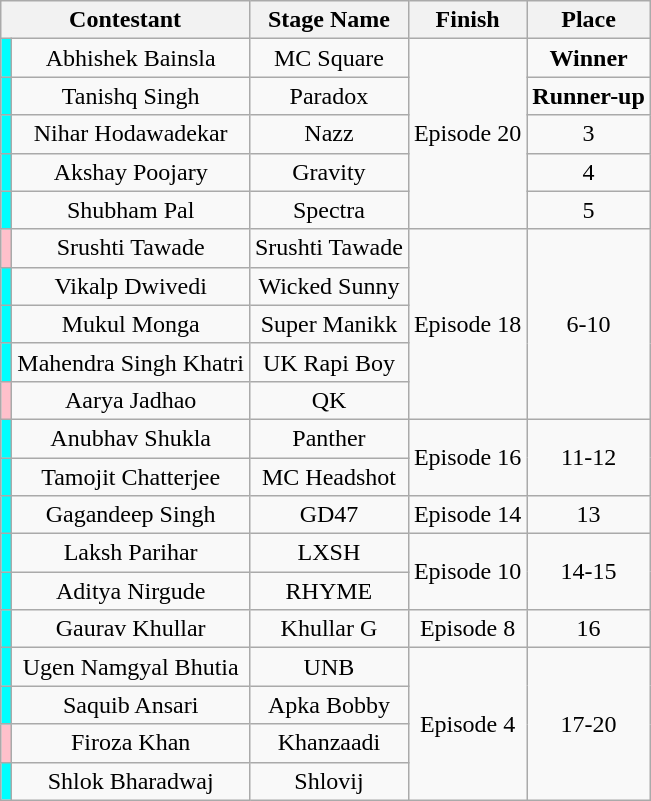<table class="wikitable" style="text-align:center">
<tr>
<th colspan="2">Contestant</th>
<th>Stage Name</th>
<th>Finish</th>
<th>Place</th>
</tr>
<tr>
<td style="background:cyan;"></td>
<td>Abhishek Bainsla</td>
<td>MC Square</td>
<td rowspan="5">Episode 20</td>
<td><strong>Winner</strong></td>
</tr>
<tr>
<td style="background:cyan;"></td>
<td>Tanishq Singh</td>
<td>Paradox</td>
<td><strong>Runner-up</strong></td>
</tr>
<tr>
<td style="background:cyan;"></td>
<td>Nihar Hodawadekar</td>
<td>Nazz</td>
<td>3</td>
</tr>
<tr>
<td style="background:cyan;"></td>
<td>Akshay Poojary</td>
<td>Gravity</td>
<td>4</td>
</tr>
<tr>
<td style="background:cyan;"></td>
<td>Shubham Pal</td>
<td>Spectra</td>
<td>5</td>
</tr>
<tr>
<td style="background:pink;"></td>
<td>Srushti Tawade</td>
<td>Srushti Tawade</td>
<td rowspan="5">Episode 18</td>
<td rowspan="5">6-10</td>
</tr>
<tr>
<td style="background:cyan;"></td>
<td>Vikalp Dwivedi</td>
<td>Wicked Sunny</td>
</tr>
<tr>
<td style="background:cyan;"></td>
<td>Mukul Monga</td>
<td>Super Manikk</td>
</tr>
<tr>
<td style="background:cyan;"></td>
<td>Mahendra Singh Khatri</td>
<td>UK Rapi Boy</td>
</tr>
<tr>
<td style="background:pink;"></td>
<td>Aarya Jadhao</td>
<td>QK</td>
</tr>
<tr>
<td style="background:cyan;"></td>
<td>Anubhav Shukla</td>
<td>Panther</td>
<td rowspan="2">Episode 16</td>
<td rowspan="2">11-12</td>
</tr>
<tr>
<td style="background:cyan;"></td>
<td>Tamojit Chatterjee</td>
<td>MC Headshot</td>
</tr>
<tr>
<td style="background:cyan;"></td>
<td>Gagandeep Singh</td>
<td>GD47</td>
<td>Episode 14</td>
<td>13</td>
</tr>
<tr>
<td style="background:cyan;"></td>
<td>Laksh Parihar</td>
<td>LXSH</td>
<td rowspan="2">Episode 10</td>
<td rowspan="2">14-15</td>
</tr>
<tr>
<td style="background:cyan;"></td>
<td>Aditya Nirgude</td>
<td>RHYME</td>
</tr>
<tr>
<td style="background:cyan;"></td>
<td>Gaurav Khullar</td>
<td>Khullar G</td>
<td>Episode 8</td>
<td>16</td>
</tr>
<tr>
<td style="background:cyan;"></td>
<td>Ugen Namgyal Bhutia</td>
<td>UNB</td>
<td rowspan="4">Episode 4</td>
<td rowspan="4">17-20</td>
</tr>
<tr>
<td style="background:cyan;"></td>
<td>Saquib Ansari</td>
<td>Apka Bobby</td>
</tr>
<tr>
<td style="background:pink;"></td>
<td>Firoza Khan</td>
<td>Khanzaadi</td>
</tr>
<tr>
<td style="background:cyan;"></td>
<td>Shlok Bharadwaj</td>
<td>Shlovij</td>
</tr>
</table>
